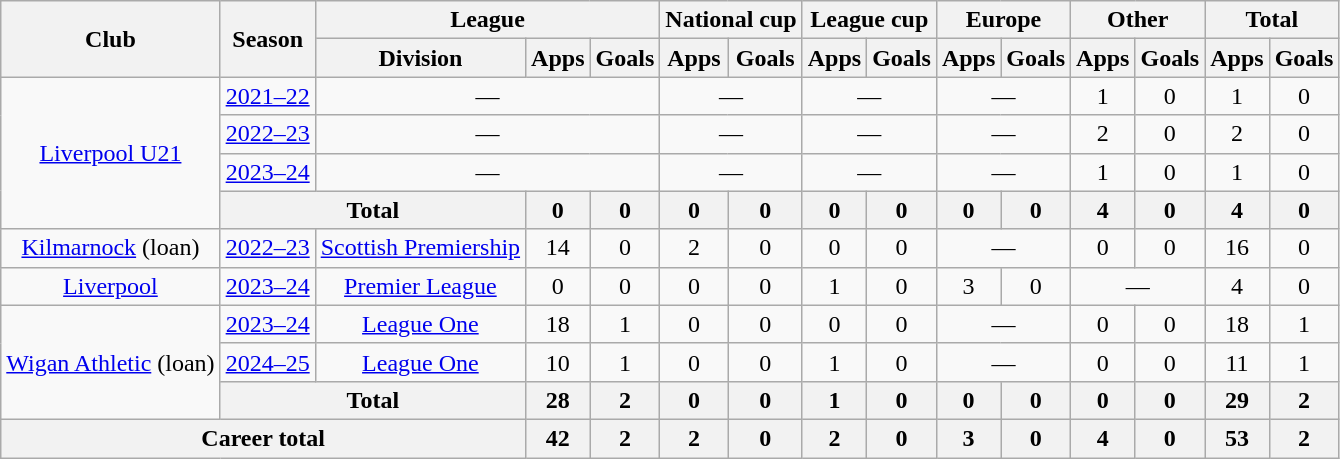<table class=wikitable style=text-align:center>
<tr>
<th rowspan=2>Club</th>
<th rowspan=2>Season</th>
<th colspan=3>League</th>
<th colspan=2>National cup</th>
<th colspan=2>League cup</th>
<th colspan=2>Europe</th>
<th colspan=2>Other</th>
<th colspan=2>Total</th>
</tr>
<tr>
<th>Division</th>
<th>Apps</th>
<th>Goals</th>
<th>Apps</th>
<th>Goals</th>
<th>Apps</th>
<th>Goals</th>
<th>Apps</th>
<th>Goals</th>
<th>Apps</th>
<th>Goals</th>
<th>Apps</th>
<th>Goals</th>
</tr>
<tr>
<td rowspan=4><a href='#'>Liverpool U21</a></td>
<td><a href='#'>2021–22</a></td>
<td colspan=3>—</td>
<td colspan=2>—</td>
<td colspan=2>—</td>
<td colspan=2>—</td>
<td>1</td>
<td>0</td>
<td>1</td>
<td>0</td>
</tr>
<tr>
<td><a href='#'>2022–23</a></td>
<td colspan=3>—</td>
<td colspan=2>—</td>
<td colspan=2>—</td>
<td colspan=2>—</td>
<td>2</td>
<td>0</td>
<td>2</td>
<td>0</td>
</tr>
<tr>
<td><a href='#'>2023–24</a></td>
<td colspan=3>—</td>
<td colspan=2>—</td>
<td colspan=2>—</td>
<td colspan=2>—</td>
<td>1</td>
<td>0</td>
<td>1</td>
<td>0</td>
</tr>
<tr>
<th colspan=2>Total</th>
<th>0</th>
<th>0</th>
<th>0</th>
<th>0</th>
<th>0</th>
<th>0</th>
<th>0</th>
<th>0</th>
<th>4</th>
<th>0</th>
<th>4</th>
<th>0</th>
</tr>
<tr>
<td><a href='#'>Kilmarnock</a> (loan)</td>
<td><a href='#'>2022–23</a></td>
<td><a href='#'>Scottish Premiership</a></td>
<td>14</td>
<td>0</td>
<td>2</td>
<td>0</td>
<td>0</td>
<td>0</td>
<td colspan=2>—</td>
<td>0</td>
<td>0</td>
<td>16</td>
<td>0</td>
</tr>
<tr>
<td><a href='#'>Liverpool</a></td>
<td><a href='#'>2023–24</a></td>
<td><a href='#'>Premier League</a></td>
<td>0</td>
<td>0</td>
<td>0</td>
<td>0</td>
<td>1</td>
<td>0</td>
<td>3</td>
<td>0</td>
<td colspan=2>—</td>
<td>4</td>
<td>0</td>
</tr>
<tr>
<td rowspan="3"><a href='#'>Wigan Athletic</a> (loan)</td>
<td><a href='#'>2023–24</a></td>
<td><a href='#'>League One</a></td>
<td>18</td>
<td>1</td>
<td>0</td>
<td>0</td>
<td>0</td>
<td>0</td>
<td colspan="2">—</td>
<td>0</td>
<td>0</td>
<td>18</td>
<td>1</td>
</tr>
<tr>
<td><a href='#'>2024–25</a></td>
<td><a href='#'>League One</a></td>
<td>10</td>
<td>1</td>
<td>0</td>
<td>0</td>
<td>1</td>
<td>0</td>
<td colspan="2">—</td>
<td>0</td>
<td>0</td>
<td>11</td>
<td>1</td>
</tr>
<tr>
<th colspan="2">Total</th>
<th>28</th>
<th>2</th>
<th>0</th>
<th>0</th>
<th>1</th>
<th>0</th>
<th>0</th>
<th>0</th>
<th>0</th>
<th>0</th>
<th>29</th>
<th>2</th>
</tr>
<tr>
<th colspan="3">Career total</th>
<th>42</th>
<th>2</th>
<th>2</th>
<th>0</th>
<th>2</th>
<th>0</th>
<th>3</th>
<th>0</th>
<th>4</th>
<th>0</th>
<th>53</th>
<th>2</th>
</tr>
</table>
